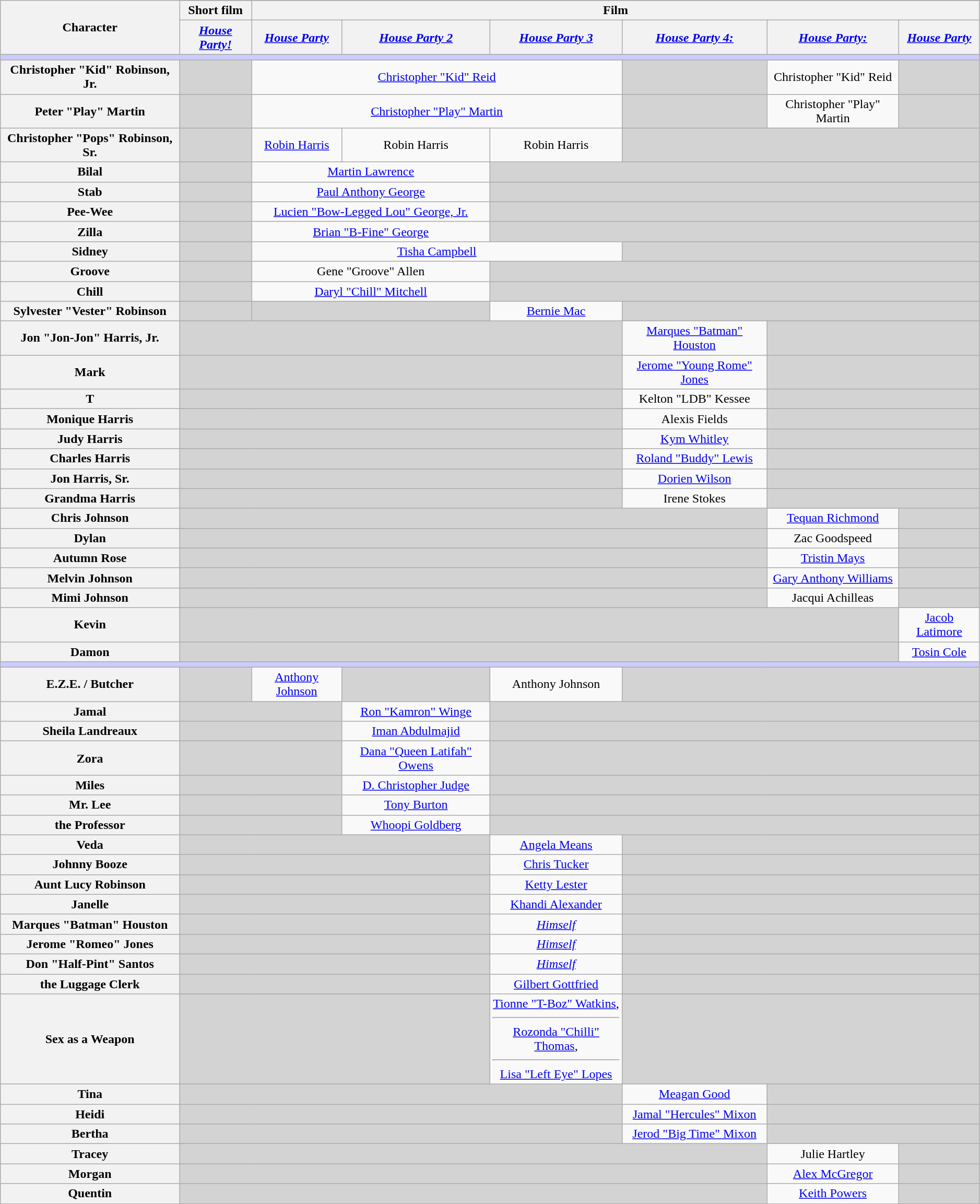<table class="wikitable" style="text-align:center; width:99%;">
<tr>
<th rowspan="3">Character</th>
</tr>
<tr>
<th style="text-align:center;">Short film</th>
<th style="text-align:center;" colspan="6">Film</th>
</tr>
<tr>
<th style="text-align:center;"><em><a href='#'>House Party!</a></em></th>
<th style="text-align:center;"><em><a href='#'>House Party</a></em> <br></th>
<th style="text-align:center;"><em><a href='#'>House Party 2</a></em></th>
<th style="text-align:center;"><em><a href='#'>House Party 3</a></em></th>
<th style="text-align:center;"><em><a href='#'>House Party 4: <br></a></em></th>
<th style="text-align:center;"><em><a href='#'>House Party: <br></a></em></th>
<th style="text-align:center;"><em><a href='#'>House Party</a></em> <br></th>
</tr>
<tr>
<th style="background-color:#ccccff;" colspan="8"></th>
</tr>
<tr>
<th scope="row">Christopher "Kid" Robinson, Jr.</th>
<td style="background:lightgrey;"></td>
<td colspan="3"><a href='#'>Christopher "Kid" Reid</a></td>
<td style="background:lightgrey;"></td>
<td>Christopher "Kid" Reid</td>
<td style="background:lightgrey;"></td>
</tr>
<tr>
<th scope="row">Peter "Play" Martin</th>
<td style="background:lightgrey;"></td>
<td colspan="3"><a href='#'>Christopher "Play" Martin</a></td>
<td style="background:lightgrey;"></td>
<td>Christopher "Play" Martin</td>
<td style="background:lightgrey;"></td>
</tr>
<tr>
<th scope="row">Christopher "Pops" Robinson, Sr.</th>
<td style="background:lightgrey;"></td>
<td><a href='#'>Robin Harris</a></td>
<td>Robin Harris</td>
<td>Robin Harris</td>
<td colspan="3" style="background:lightgrey;"></td>
</tr>
<tr>
<th scope="row">Bilal</th>
<td style="background:lightgrey;"></td>
<td colspan="2"><a href='#'>Martin Lawrence</a></td>
<td colspan="4" style="background:lightgrey;"></td>
</tr>
<tr>
<th scope="row">Stab</th>
<td style="background:lightgrey;"></td>
<td colspan="2"><a href='#'>Paul Anthony George</a></td>
<td colspan="4" style="background:lightgrey;"></td>
</tr>
<tr>
<th scope="row">Pee-Wee</th>
<td style="background:lightgrey;"></td>
<td colspan="2"><a href='#'>Lucien "Bow-Legged Lou" George, Jr.</a></td>
<td colspan="4" style="background:lightgrey;"></td>
</tr>
<tr>
<th scope="row">Zilla</th>
<td style="background:lightgrey;"></td>
<td colspan="2"><a href='#'>Brian "B-Fine" George</a></td>
<td colspan="4" style="background:lightgrey;"></td>
</tr>
<tr>
<th scope="row">Sidney</th>
<td style="background:lightgrey;"></td>
<td colspan="3"><a href='#'>Tisha Campbell</a></td>
<td colspan="3" style="background:lightgrey;"></td>
</tr>
<tr>
<th scope="row">Groove</th>
<td style="background:lightgrey;"></td>
<td colspan="2">Gene "Groove" Allen</td>
<td colspan="4" style="background:lightgrey;"></td>
</tr>
<tr>
<th scope="row">Chill</th>
<td style="background:lightgrey;"></td>
<td colspan="2"><a href='#'>Daryl "Chill" Mitchell</a></td>
<td colspan="4" style="background:lightgrey;"></td>
</tr>
<tr>
<th scope="row">Sylvester "Vester" Robinson</th>
<td style="background:lightgrey;"></td>
<td colspan="2" style="background:lightgrey;"></td>
<td><a href='#'>Bernie Mac</a></td>
<td colspan="3" style="background:lightgrey;"></td>
</tr>
<tr>
<th scope="row">Jon "Jon-Jon" Harris, Jr.</th>
<td colspan="4" style="background:lightgrey;"></td>
<td><a href='#'>Marques "Batman" Houston</a></td>
<td colspan="2" style="background:lightgrey;"></td>
</tr>
<tr>
<th scope="row">Mark</th>
<td colspan="4" style="background:lightgrey;"></td>
<td><a href='#'>Jerome "Young Rome" Jones</a></td>
<td colspan="2" style="background:lightgrey;"></td>
</tr>
<tr>
<th scope="row">T</th>
<td colspan="4" style="background:lightgrey;"></td>
<td>Kelton "LDB" Kessee</td>
<td colspan="2" style="background:lightgrey;"></td>
</tr>
<tr>
<th scope="row">Monique Harris</th>
<td colspan="4" style="background:lightgrey;"></td>
<td>Alexis Fields</td>
<td colspan="2" style="background:lightgrey;"></td>
</tr>
<tr>
<th scope="row">Judy Harris</th>
<td colspan="4" style="background:lightgrey;"></td>
<td><a href='#'>Kym Whitley</a></td>
<td colspan="2" style="background:lightgrey;"></td>
</tr>
<tr>
<th scope="row">Charles Harris</th>
<td colspan="4" style="background:lightgrey;"></td>
<td><a href='#'>Roland "Buddy" Lewis</a></td>
<td colspan="2" style="background:lightgrey;"></td>
</tr>
<tr>
<th scope="row">Jon Harris, Sr.</th>
<td colspan="4" style="background:lightgrey;"></td>
<td><a href='#'>Dorien Wilson</a></td>
<td colspan="2" style="background:lightgrey;"></td>
</tr>
<tr>
<th scope="row">Grandma Harris</th>
<td colspan="4" style="background:lightgrey;"></td>
<td>Irene Stokes</td>
<td colspan="2" style="background:lightgrey;"></td>
</tr>
<tr>
<th scope="row">Chris Johnson</th>
<td colspan="5" style="background:lightgrey;"></td>
<td><a href='#'>Tequan Richmond</a></td>
<td style="background:lightgrey;"></td>
</tr>
<tr>
<th scope="row">Dylan</th>
<td colspan="5" style="background:lightgrey;"></td>
<td>Zac Goodspeed</td>
<td style="background:lightgrey;"></td>
</tr>
<tr>
<th scope="row">Autumn Rose</th>
<td colspan="5" style="background:lightgrey;"></td>
<td><a href='#'>Tristin Mays</a></td>
<td style="background:lightgrey;"></td>
</tr>
<tr>
<th scope="row">Melvin Johnson</th>
<td colspan="5" style="background:lightgrey;"></td>
<td><a href='#'>Gary Anthony Williams</a></td>
<td style="background:lightgrey;"></td>
</tr>
<tr>
<th scope="row">Mimi Johnson</th>
<td colspan="5" style="background:lightgrey;"></td>
<td>Jacqui Achilleas</td>
<td style="background:lightgrey;"></td>
</tr>
<tr>
<th scope="row">Kevin</th>
<td colspan="6" style="background:lightgrey;"></td>
<td><a href='#'>Jacob Latimore</a></td>
</tr>
<tr>
<th scope="row">Damon</th>
<td colspan="6" style="background:lightgrey;"></td>
<td><a href='#'>Tosin Cole</a></td>
</tr>
<tr>
<th style="background-color:#ccccff;" colspan="8"></th>
</tr>
<tr>
<th scope="row">E.Z.E. / Butcher</th>
<td style="background:lightgrey;"></td>
<td><a href='#'>Anthony Johnson</a></td>
<td style="background:lightgrey;"></td>
<td>Anthony Johnson</td>
<td colspan="3" style="background:lightgrey;"></td>
</tr>
<tr>
<th scope="row">Jamal</th>
<td colspan="2" style="background:lightgrey;"></td>
<td><a href='#'>Ron "Kamron" Winge</a></td>
<td colspan="4" style="background:lightgrey;"></td>
</tr>
<tr>
<th scope="row">Sheila Landreaux</th>
<td colspan="2" style="background:lightgrey;"></td>
<td><a href='#'>Iman Abdulmajid</a></td>
<td colspan="4" style="background:lightgrey;"></td>
</tr>
<tr>
<th scope="row">Zora</th>
<td colspan="2" style="background:lightgrey;"></td>
<td><a href='#'>Dana "Queen Latifah" Owens</a></td>
<td colspan="4" style="background:lightgrey;"></td>
</tr>
<tr>
<th scope="row">Miles</th>
<td colspan="2" style="background:lightgrey;"></td>
<td><a href='#'>D. Christopher Judge</a></td>
<td colspan="4" style="background:lightgrey;"></td>
</tr>
<tr>
<th scope="row">Mr. Lee</th>
<td colspan="2" style="background:lightgrey;"></td>
<td><a href='#'>Tony Burton</a></td>
<td colspan="4" style="background:lightgrey;"></td>
</tr>
<tr>
<th scope="row">the Professor</th>
<td colspan="2" style="background:lightgrey;"></td>
<td><a href='#'>Whoopi Goldberg</a></td>
<td colspan="4" style="background:lightgrey;"></td>
</tr>
<tr>
<th scope="row">Veda</th>
<td colspan="3" style="background:lightgrey;"></td>
<td><a href='#'>Angela Means</a></td>
<td colspan="3" style="background:lightgrey;"></td>
</tr>
<tr>
<th scope="row">Johnny Booze</th>
<td colspan="3" style="background:lightgrey;"></td>
<td><a href='#'>Chris Tucker</a></td>
<td colspan="3" style="background:lightgrey;"></td>
</tr>
<tr>
<th scope="row">Aunt Lucy Robinson</th>
<td colspan="3" style="background:lightgrey;"></td>
<td><a href='#'>Ketty Lester</a></td>
<td colspan="3" style="background:lightgrey;"></td>
</tr>
<tr>
<th scope="row">Janelle</th>
<td colspan="3" style="background:lightgrey;"></td>
<td><a href='#'>Khandi Alexander</a></td>
<td colspan="3" style="background:lightgrey;"></td>
</tr>
<tr>
<th scope="row">Marques "Batman" Houston</th>
<td colspan="3" style="background:lightgrey;"></td>
<td><em><a href='#'>Himself</a></em></td>
<td colspan="3" style="background:lightgrey;"></td>
</tr>
<tr>
<th scope="row">Jerome "Romeo" Jones</th>
<td colspan="3" style="background:lightgrey;"></td>
<td><em><a href='#'>Himself</a></em></td>
<td colspan="3" style="background:lightgrey;"></td>
</tr>
<tr>
<th scope="row">Don "Half-Pint" Santos</th>
<td colspan="3" style="background:lightgrey;"></td>
<td><em><a href='#'>Himself</a></em></td>
<td colspan="3" style="background:lightgrey;"></td>
</tr>
<tr>
<th scope="row">the Luggage Clerk</th>
<td colspan="3" style="background:lightgrey;"></td>
<td><a href='#'>Gilbert Gottfried</a></td>
<td colspan="3" style="background:lightgrey;"></td>
</tr>
<tr>
<th scope="row">Sex as a Weapon</th>
<td colspan="3" style="background:lightgrey;"></td>
<td><a href='#'>Tionne "T-Boz" Watkins</a>, <hr><a href='#'>Rozonda "Chilli" Thomas</a>, <hr><a href='#'>Lisa "Left Eye" Lopes</a></td>
<td colspan="3" style="background:lightgrey;"></td>
</tr>
<tr>
<th scope="row">Tina</th>
<td colspan="4" style="background:lightgrey;"></td>
<td><a href='#'>Meagan Good</a></td>
<td colspan="2" style="background:lightgrey;"></td>
</tr>
<tr>
<th scope="row">Heidi</th>
<td colspan="4" style="background:lightgrey;"></td>
<td><a href='#'>Jamal "Hercules" Mixon</a></td>
<td colspan="2" style="background:lightgrey;"></td>
</tr>
<tr>
<th scope="row">Bertha</th>
<td colspan="4" style="background:lightgrey;"></td>
<td><a href='#'>Jerod "Big Time" Mixon</a></td>
<td colspan="2" style="background:lightgrey;"></td>
</tr>
<tr>
<th scope="row">Tracey</th>
<td colspan="5" style="background:lightgrey;"></td>
<td>Julie Hartley</td>
<td style="background:lightgrey;"></td>
</tr>
<tr>
<th scope="row">Morgan</th>
<td colspan="5" style="background:lightgrey;"></td>
<td><a href='#'>Alex McGregor</a></td>
<td style="background:lightgrey;"></td>
</tr>
<tr>
<th scope="row">Quentin</th>
<td colspan="5" style="background:lightgrey;"></td>
<td><a href='#'>Keith Powers</a></td>
<td style="background:lightgrey;"></td>
</tr>
<tr>
</tr>
</table>
